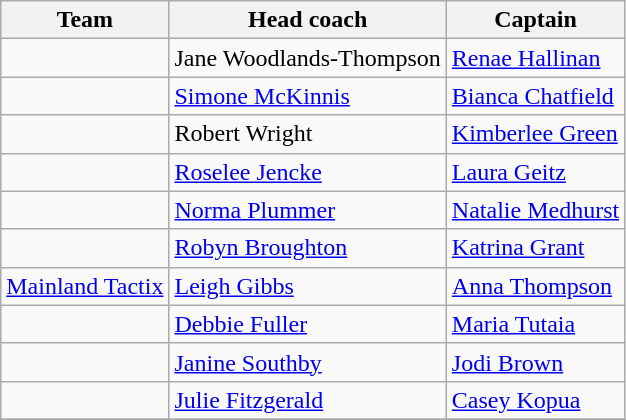<table class="wikitable collapsible">
<tr>
<th>Team</th>
<th>Head coach</th>
<th>Captain</th>
</tr>
<tr>
<td> </td>
<td>Jane Woodlands-Thompson</td>
<td><a href='#'>Renae Hallinan</a></td>
</tr>
<tr>
<td> </td>
<td><a href='#'>Simone McKinnis</a></td>
<td><a href='#'>Bianca Chatfield</a></td>
</tr>
<tr>
<td> </td>
<td>Robert Wright </td>
<td><a href='#'>Kimberlee Green</a></td>
</tr>
<tr>
<td> </td>
<td><a href='#'>Roselee Jencke</a></td>
<td><a href='#'>Laura Geitz</a></td>
</tr>
<tr>
<td></td>
<td><a href='#'>Norma Plummer</a></td>
<td><a href='#'>Natalie Medhurst</a></td>
</tr>
<tr>
<td> </td>
<td><a href='#'>Robyn Broughton</a></td>
<td><a href='#'>Katrina Grant</a></td>
</tr>
<tr>
<td><a href='#'>Mainland Tactix</a></td>
<td><a href='#'>Leigh Gibbs</a></td>
<td><a href='#'>Anna Thompson</a></td>
</tr>
<tr>
<td></td>
<td><a href='#'>Debbie Fuller</a></td>
<td><a href='#'>Maria Tutaia</a></td>
</tr>
<tr>
<td></td>
<td><a href='#'>Janine Southby</a></td>
<td><a href='#'>Jodi Brown</a></td>
</tr>
<tr>
<td></td>
<td><a href='#'>Julie Fitzgerald</a></td>
<td><a href='#'>Casey Kopua</a></td>
</tr>
<tr>
</tr>
</table>
